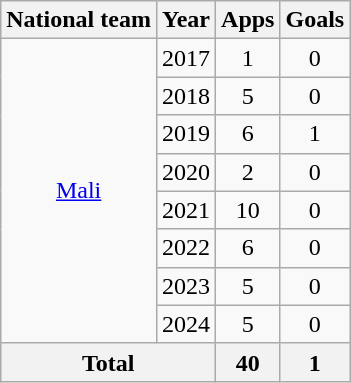<table class="wikitable" style="text-align:center">
<tr>
<th>National team</th>
<th>Year</th>
<th>Apps</th>
<th>Goals</th>
</tr>
<tr>
<td rowspan="8"><a href='#'>Mali</a></td>
<td>2017</td>
<td>1</td>
<td>0</td>
</tr>
<tr>
<td>2018</td>
<td>5</td>
<td>0</td>
</tr>
<tr>
<td>2019</td>
<td>6</td>
<td>1</td>
</tr>
<tr>
<td>2020</td>
<td>2</td>
<td>0</td>
</tr>
<tr>
<td>2021</td>
<td>10</td>
<td>0</td>
</tr>
<tr>
<td>2022</td>
<td>6</td>
<td>0</td>
</tr>
<tr>
<td>2023</td>
<td>5</td>
<td>0</td>
</tr>
<tr>
<td>2024</td>
<td>5</td>
<td>0</td>
</tr>
<tr>
<th colspan="2">Total</th>
<th>40</th>
<th>1</th>
</tr>
</table>
